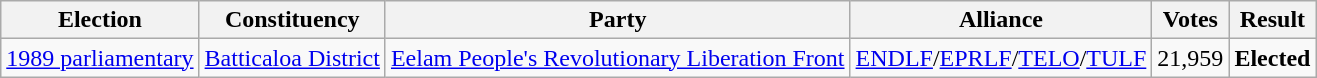<table class="wikitable" style="text-align:left;">
<tr>
<th scope=col>Election</th>
<th scope=col>Constituency</th>
<th scope=col>Party</th>
<th scope=col>Alliance</th>
<th scope=col>Votes</th>
<th scope=col>Result</th>
</tr>
<tr>
<td><a href='#'>1989 parliamentary</a></td>
<td><a href='#'>Batticaloa District</a></td>
<td><a href='#'>Eelam People's Revolutionary Liberation Front</a></td>
<td><a href='#'>ENDLF</a>/<a href='#'>EPRLF</a>/<a href='#'>TELO</a>/<a href='#'>TULF</a></td>
<td align=right>21,959</td>
<td><strong>Elected</strong></td>
</tr>
</table>
